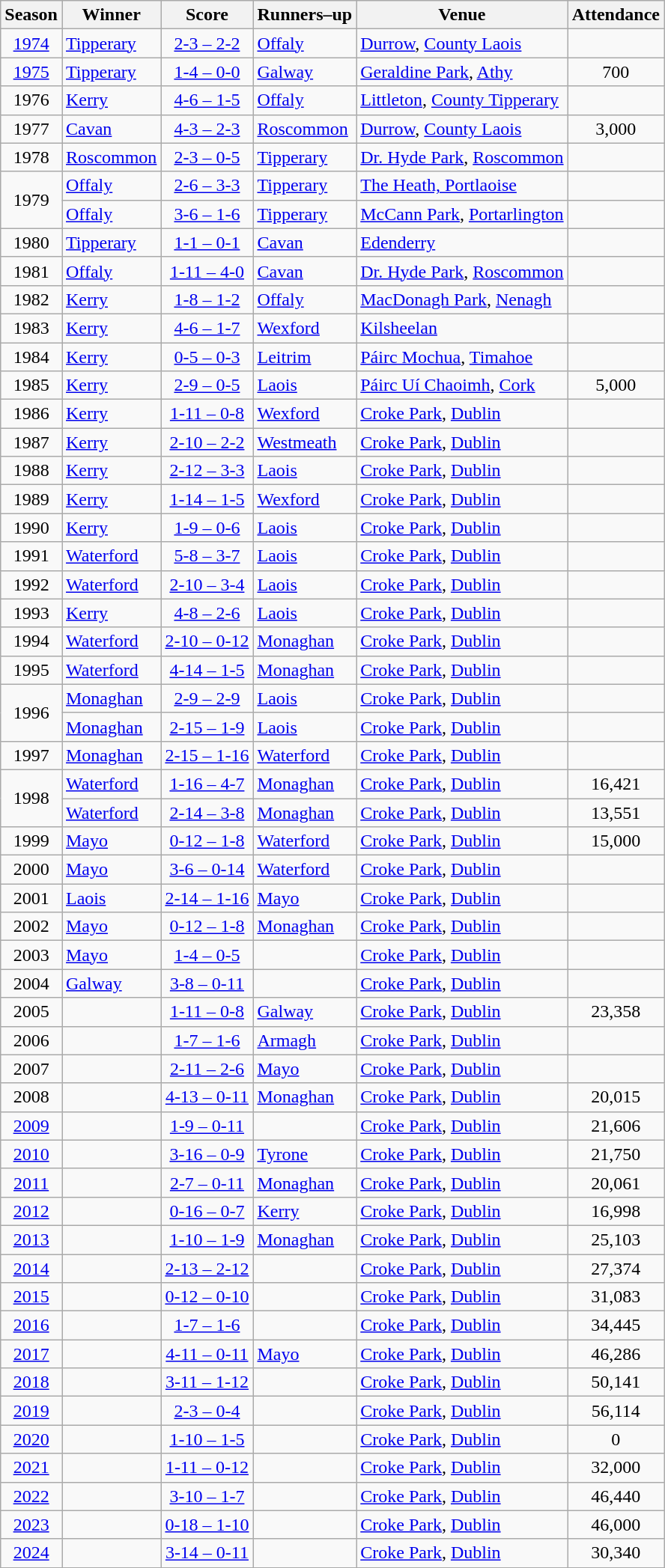<table class="sortable wikitable">
<tr>
<th>Season</th>
<th>Winner</th>
<th>Score</th>
<th>Runners–up</th>
<th>Venue</th>
<th>Attendance</th>
</tr>
<tr>
<td align=center><a href='#'>1974</a></td>
<td><a href='#'>Tipperary</a></td>
<td align=center><a href='#'>2-3 – 2-2</a></td>
<td><a href='#'>Offaly</a></td>
<td><a href='#'>Durrow</a>, <a href='#'>County Laois</a></td>
<td align=center></td>
</tr>
<tr>
<td align=center><a href='#'>1975</a></td>
<td><a href='#'>Tipperary</a></td>
<td align=center><a href='#'>1-4 – 0-0</a></td>
<td><a href='#'>Galway</a></td>
<td><a href='#'>Geraldine Park</a>, <a href='#'>Athy</a></td>
<td align=center>700</td>
</tr>
<tr>
<td align=center>1976</td>
<td><a href='#'>Kerry</a></td>
<td align=center><a href='#'>4-6 – 1-5</a></td>
<td><a href='#'>Offaly</a></td>
<td><a href='#'>Littleton</a>, <a href='#'>County Tipperary</a></td>
<td align=center></td>
</tr>
<tr>
<td align=center>1977</td>
<td><a href='#'>Cavan</a></td>
<td align=center><a href='#'>4-3 – 2-3</a></td>
<td><a href='#'>Roscommon</a></td>
<td><a href='#'>Durrow</a>, <a href='#'>County Laois</a></td>
<td align=center>3,000</td>
</tr>
<tr>
<td align=center>1978</td>
<td><a href='#'>Roscommon</a></td>
<td align=center><a href='#'>2-3 – 0-5</a></td>
<td><a href='#'>Tipperary</a></td>
<td><a href='#'>Dr. Hyde Park</a>, <a href='#'>Roscommon</a></td>
<td align=center></td>
</tr>
<tr>
<td rowspan="2" align=center>1979</td>
<td><a href='#'>Offaly</a></td>
<td align=center><a href='#'>2-6 – 3-3</a></td>
<td><a href='#'>Tipperary</a></td>
<td><a href='#'>The Heath, Portlaoise</a></td>
<td align=center></td>
</tr>
<tr>
<td><a href='#'>Offaly</a></td>
<td align=center><a href='#'>3-6 – 1-6</a></td>
<td><a href='#'>Tipperary</a></td>
<td><a href='#'>McCann Park</a>, <a href='#'>Portarlington</a></td>
<td align=center></td>
</tr>
<tr>
<td align=center>1980</td>
<td><a href='#'>Tipperary</a></td>
<td align=center><a href='#'>1-1 – 0-1</a></td>
<td><a href='#'>Cavan</a></td>
<td><a href='#'>Edenderry</a></td>
<td align=center></td>
</tr>
<tr>
<td align=center>1981</td>
<td><a href='#'>Offaly</a></td>
<td align=center><a href='#'>1-11 – 4-0</a></td>
<td><a href='#'>Cavan</a></td>
<td><a href='#'>Dr. Hyde Park</a>, <a href='#'>Roscommon</a></td>
<td align=center></td>
</tr>
<tr>
<td align=center>1982</td>
<td><a href='#'>Kerry</a></td>
<td align=center><a href='#'>1-8 – 1-2</a></td>
<td><a href='#'>Offaly</a></td>
<td><a href='#'>MacDonagh Park</a>, <a href='#'>Nenagh</a></td>
<td align=center></td>
</tr>
<tr>
<td align=center>1983</td>
<td><a href='#'>Kerry</a></td>
<td align=center><a href='#'>4-6 – 1-7</a></td>
<td><a href='#'>Wexford</a></td>
<td><a href='#'>Kilsheelan</a></td>
<td align=center></td>
</tr>
<tr>
<td align=center>1984</td>
<td><a href='#'>Kerry</a></td>
<td align=center><a href='#'>0-5 – 0-3</a></td>
<td><a href='#'>Leitrim</a></td>
<td><a href='#'>Páirc Mochua</a>, <a href='#'>Timahoe</a></td>
<td align=center></td>
</tr>
<tr>
<td align=center>1985</td>
<td><a href='#'>Kerry</a></td>
<td align=center><a href='#'>2-9 – 0-5</a></td>
<td><a href='#'>Laois</a></td>
<td><a href='#'>Páirc Uí Chaoimh</a>, <a href='#'>Cork</a></td>
<td align=center>5,000</td>
</tr>
<tr>
<td align=center>1986</td>
<td><a href='#'>Kerry</a></td>
<td align=center><a href='#'>1-11 – 0-8</a></td>
<td><a href='#'>Wexford</a></td>
<td><a href='#'>Croke Park</a>, <a href='#'>Dublin</a></td>
<td align=center></td>
</tr>
<tr>
<td align=center>1987</td>
<td><a href='#'>Kerry</a></td>
<td align=center><a href='#'>2-10 – 2-2</a></td>
<td><a href='#'>Westmeath</a></td>
<td><a href='#'>Croke Park</a>, <a href='#'>Dublin</a></td>
<td align=center></td>
</tr>
<tr>
<td align=center>1988</td>
<td><a href='#'>Kerry</a></td>
<td align=center><a href='#'>2-12 – 3-3</a></td>
<td><a href='#'>Laois</a></td>
<td><a href='#'>Croke Park</a>, <a href='#'>Dublin</a></td>
<td align=center></td>
</tr>
<tr>
<td align=center>1989</td>
<td><a href='#'>Kerry</a></td>
<td align=center><a href='#'>1-14 – 1-5</a></td>
<td><a href='#'>Wexford</a></td>
<td><a href='#'>Croke Park</a>, <a href='#'>Dublin</a></td>
<td align=center></td>
</tr>
<tr>
<td align=center>1990</td>
<td><a href='#'>Kerry</a></td>
<td align=center><a href='#'>1-9 – 0-6</a></td>
<td><a href='#'>Laois</a></td>
<td><a href='#'>Croke Park</a>, <a href='#'>Dublin</a></td>
<td align=center></td>
</tr>
<tr>
<td align=center>1991</td>
<td><a href='#'>Waterford</a></td>
<td align=center><a href='#'>5-8 – 3-7</a></td>
<td><a href='#'>Laois</a></td>
<td><a href='#'>Croke Park</a>, <a href='#'>Dublin</a></td>
<td align=center></td>
</tr>
<tr>
<td align=center>1992</td>
<td><a href='#'>Waterford</a></td>
<td align=center><a href='#'>2-10 – 3-4</a></td>
<td><a href='#'>Laois</a></td>
<td><a href='#'>Croke Park</a>, <a href='#'>Dublin</a></td>
<td align=center></td>
</tr>
<tr>
<td align=center>1993</td>
<td><a href='#'>Kerry</a></td>
<td align=center><a href='#'>4-8 – 2-6</a></td>
<td><a href='#'>Laois</a></td>
<td><a href='#'>Croke Park</a>, <a href='#'>Dublin</a></td>
<td align=center></td>
</tr>
<tr>
<td align=center>1994</td>
<td><a href='#'>Waterford</a></td>
<td align=center><a href='#'>2-10 – 0-12</a></td>
<td><a href='#'>Monaghan</a></td>
<td><a href='#'>Croke Park</a>, <a href='#'>Dublin</a></td>
<td align=center></td>
</tr>
<tr>
<td align=center>1995</td>
<td><a href='#'>Waterford</a></td>
<td align=center><a href='#'>4-14 – 1-5</a></td>
<td><a href='#'>Monaghan</a></td>
<td><a href='#'>Croke Park</a>, <a href='#'>Dublin</a></td>
<td align=center></td>
</tr>
<tr>
<td rowspan="2" align=center>1996</td>
<td><a href='#'>Monaghan</a></td>
<td align=center><a href='#'>2-9 – 2-9</a></td>
<td><a href='#'>Laois</a></td>
<td><a href='#'>Croke Park</a>, <a href='#'>Dublin</a></td>
<td align=center></td>
</tr>
<tr>
<td><a href='#'>Monaghan</a></td>
<td align=center><a href='#'>2-15 – 1-9</a></td>
<td><a href='#'>Laois</a></td>
<td><a href='#'>Croke Park</a>, <a href='#'>Dublin</a></td>
<td align=center></td>
</tr>
<tr>
<td align=center>1997</td>
<td><a href='#'>Monaghan</a></td>
<td align=center><a href='#'>2-15 – 1-16</a></td>
<td><a href='#'>Waterford</a></td>
<td><a href='#'>Croke Park</a>, <a href='#'>Dublin</a></td>
<td align=center></td>
</tr>
<tr>
<td rowspan="2" align=center>1998</td>
<td><a href='#'>Waterford</a></td>
<td align=center><a href='#'>1-16 – 4-7</a></td>
<td><a href='#'>Monaghan</a></td>
<td><a href='#'>Croke Park</a>, <a href='#'>Dublin</a></td>
<td align=center>16,421</td>
</tr>
<tr>
<td><a href='#'>Waterford</a></td>
<td align=center><a href='#'>2-14 – 3-8</a></td>
<td><a href='#'>Monaghan</a></td>
<td><a href='#'>Croke Park</a>, <a href='#'>Dublin</a></td>
<td align=center>13,551</td>
</tr>
<tr>
<td align=center>1999</td>
<td><a href='#'>Mayo</a></td>
<td align=center><a href='#'>0-12 – 1-8</a></td>
<td><a href='#'>Waterford</a></td>
<td><a href='#'>Croke Park</a>, <a href='#'>Dublin</a></td>
<td align=center>15,000</td>
</tr>
<tr>
<td align=center>2000</td>
<td><a href='#'>Mayo</a></td>
<td align=center><a href='#'>3-6 – 0-14</a></td>
<td><a href='#'>Waterford</a></td>
<td><a href='#'>Croke Park</a>, <a href='#'>Dublin</a></td>
<td align=center></td>
</tr>
<tr>
<td align=center>2001</td>
<td><a href='#'>Laois</a></td>
<td align=center><a href='#'>2-14 – 1-16</a></td>
<td><a href='#'>Mayo</a></td>
<td><a href='#'>Croke Park</a>, <a href='#'>Dublin</a></td>
<td align=center></td>
</tr>
<tr>
<td align=center>2002</td>
<td><a href='#'>Mayo</a></td>
<td align=center><a href='#'>0-12 – 1-8</a></td>
<td><a href='#'>Monaghan</a></td>
<td><a href='#'>Croke Park</a>, <a href='#'>Dublin</a></td>
<td align=center></td>
</tr>
<tr>
<td align=center>2003</td>
<td><a href='#'>Mayo</a></td>
<td align=center><a href='#'>1-4 – 0-5</a></td>
<td></td>
<td><a href='#'>Croke Park</a>, <a href='#'>Dublin</a></td>
<td align=center></td>
</tr>
<tr>
<td align=center>2004</td>
<td><a href='#'>Galway</a></td>
<td align=center><a href='#'>3-8 – 0-11</a></td>
<td></td>
<td><a href='#'>Croke Park</a>, <a href='#'>Dublin</a></td>
<td align=center></td>
</tr>
<tr>
<td align=center>2005 </td>
<td></td>
<td align=center><a href='#'>1-11 – 0-8</a></td>
<td><a href='#'>Galway</a></td>
<td><a href='#'>Croke Park</a>, <a href='#'>Dublin</a></td>
<td align=center>23,358</td>
</tr>
<tr>
<td align=center>2006 </td>
<td></td>
<td align=center><a href='#'>1-7 – 1-6</a></td>
<td><a href='#'>Armagh</a></td>
<td><a href='#'>Croke Park</a>, <a href='#'>Dublin</a></td>
<td align=center></td>
</tr>
<tr>
<td align=center>2007 </td>
<td></td>
<td align=center><a href='#'>2-11 – 2-6</a></td>
<td><a href='#'>Mayo</a></td>
<td><a href='#'>Croke Park</a>, <a href='#'>Dublin</a></td>
<td align=center></td>
</tr>
<tr>
<td align=center>2008 </td>
<td></td>
<td align=center><a href='#'>4-13 – 0-11</a></td>
<td><a href='#'>Monaghan</a></td>
<td><a href='#'>Croke Park</a>, <a href='#'>Dublin</a></td>
<td align=center>20,015</td>
</tr>
<tr>
<td align=center><a href='#'>2009</a></td>
<td></td>
<td align=center><a href='#'>1-9 – 0-11</a></td>
<td></td>
<td><a href='#'>Croke Park</a>, <a href='#'>Dublin</a></td>
<td align=center>21,606</td>
</tr>
<tr>
<td align=center><a href='#'>2010</a></td>
<td></td>
<td align=center><a href='#'>3-16 – 0-9</a></td>
<td><a href='#'>Tyrone</a></td>
<td><a href='#'>Croke Park</a>, <a href='#'>Dublin</a></td>
<td align=center>21,750</td>
</tr>
<tr>
<td align=center><a href='#'>2011</a></td>
<td></td>
<td align=center><a href='#'>2-7 – 0-11</a></td>
<td><a href='#'>Monaghan</a></td>
<td><a href='#'>Croke Park</a>, <a href='#'>Dublin</a></td>
<td align=center>20,061</td>
</tr>
<tr>
<td align=center><a href='#'>2012</a></td>
<td></td>
<td align=center><a href='#'>0-16 – 0-7</a></td>
<td><a href='#'>Kerry</a></td>
<td><a href='#'>Croke Park</a>, <a href='#'>Dublin</a></td>
<td align=center>16,998</td>
</tr>
<tr>
<td align=center><a href='#'>2013</a></td>
<td></td>
<td align=center><a href='#'>1-10 – 1-9</a></td>
<td><a href='#'>Monaghan</a></td>
<td><a href='#'>Croke Park</a>, <a href='#'>Dublin</a></td>
<td align=center>25,103</td>
</tr>
<tr>
<td align=center><a href='#'>2014</a></td>
<td></td>
<td align=center><a href='#'>2-13 – 2-12</a></td>
<td></td>
<td><a href='#'>Croke Park</a>, <a href='#'>Dublin</a></td>
<td align=center>27,374</td>
</tr>
<tr>
<td align=center><a href='#'>2015</a></td>
<td></td>
<td align=center><a href='#'>0-12 – 0-10</a></td>
<td></td>
<td><a href='#'>Croke Park</a>, <a href='#'>Dublin</a></td>
<td align=center>31,083</td>
</tr>
<tr>
<td align=center><a href='#'>2016</a></td>
<td></td>
<td align=center><a href='#'>1-7 – 1-6</a></td>
<td></td>
<td><a href='#'>Croke Park</a>, <a href='#'>Dublin</a></td>
<td align=center>34,445</td>
</tr>
<tr>
<td align=center><a href='#'>2017</a></td>
<td></td>
<td align=center><a href='#'>4-11 – 0-11</a></td>
<td><a href='#'>Mayo</a></td>
<td><a href='#'>Croke Park</a>, <a href='#'>Dublin</a></td>
<td align=center>46,286</td>
</tr>
<tr>
<td align=center><a href='#'>2018</a></td>
<td></td>
<td align=center><a href='#'>3-11 – 1-12</a></td>
<td></td>
<td><a href='#'>Croke Park</a>, <a href='#'>Dublin</a></td>
<td align=center>50,141</td>
</tr>
<tr>
<td align=center><a href='#'>2019</a></td>
<td></td>
<td align=center><a href='#'>2-3 – 0-4</a></td>
<td></td>
<td><a href='#'>Croke Park</a>, <a href='#'>Dublin</a></td>
<td align=center>56,114</td>
</tr>
<tr>
<td align=center><a href='#'>2020</a></td>
<td></td>
<td align=center><a href='#'>1-10 – 1-5</a></td>
<td></td>
<td><a href='#'>Croke Park</a>, <a href='#'>Dublin</a></td>
<td align=center>0</td>
</tr>
<tr>
<td align=center><a href='#'>2021</a></td>
<td></td>
<td align=center><a href='#'>1-11 – 0-12</a></td>
<td></td>
<td><a href='#'>Croke Park</a>, <a href='#'>Dublin</a></td>
<td align=center>32,000</td>
</tr>
<tr>
<td align=center><a href='#'>2022</a></td>
<td></td>
<td align=center><a href='#'>3-10 – 1-7</a></td>
<td></td>
<td><a href='#'>Croke Park</a>, <a href='#'>Dublin</a></td>
<td align=center>46,440</td>
</tr>
<tr>
<td align=center><a href='#'>2023</a></td>
<td></td>
<td align=center><a href='#'>0-18 – 1-10</a></td>
<td></td>
<td><a href='#'>Croke Park</a>, <a href='#'>Dublin</a></td>
<td align=center>46,000</td>
</tr>
<tr>
<td align=center><a href='#'>2024</a></td>
<td></td>
<td align=center><a href='#'>3-14 – 0-11</a></td>
<td></td>
<td><a href='#'>Croke Park</a>, <a href='#'>Dublin</a></td>
<td align=center>30,340</td>
</tr>
</table>
